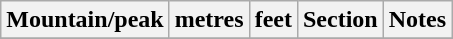<table class="wikitable sortable" style="margin-left:3em">
<tr>
<th align="left">Mountain/peak</th>
<th>metres</th>
<th>feet</th>
<th>Section</th>
<th>Notes</th>
</tr>
<tr>
</tr>
</table>
